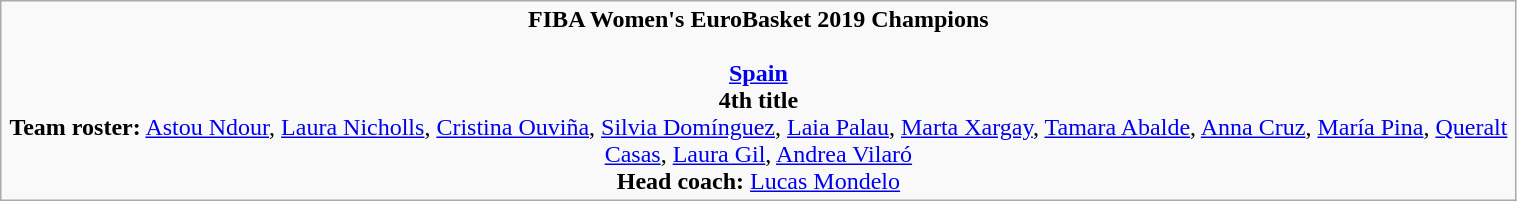<table class="wikitable" width=80%>
<tr align=center>
<td><strong>FIBA Women's EuroBasket 2019 Champions</strong><br><br><strong><a href='#'>Spain</a></strong><br><strong>4th title</strong><br><strong>Team roster:</strong> <a href='#'>Astou Ndour</a>, <a href='#'>Laura Nicholls</a>, <a href='#'>Cristina Ouviña</a>, <a href='#'>Silvia Domínguez</a>, <a href='#'>Laia Palau</a>, <a href='#'>Marta Xargay</a>, <a href='#'>Tamara Abalde</a>, <a href='#'>Anna Cruz</a>, <a href='#'>María Pina</a>, <a href='#'>Queralt Casas</a>, <a href='#'>Laura Gil</a>, <a href='#'>Andrea Vilaró</a><br><strong>Head coach:</strong> <a href='#'>Lucas Mondelo</a></td>
</tr>
</table>
